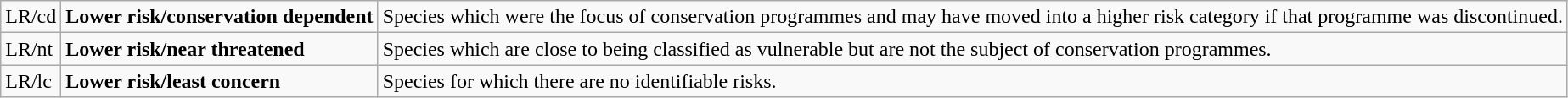<table class="wikitable" style="text-align:left">
<tr>
<td>LR/cd</td>
<td><strong>Lower risk/conservation dependent</strong></td>
<td>Species which were the focus of conservation programmes and may have moved into a higher risk category if that programme was discontinued.</td>
</tr>
<tr>
<td>LR/nt</td>
<td><strong>Lower risk/near threatened</strong></td>
<td>Species which are close to being classified as vulnerable but are not the subject of conservation programmes.</td>
</tr>
<tr>
<td>LR/lc</td>
<td><strong>Lower risk/least concern</strong></td>
<td>Species for which there are no identifiable risks.</td>
</tr>
</table>
